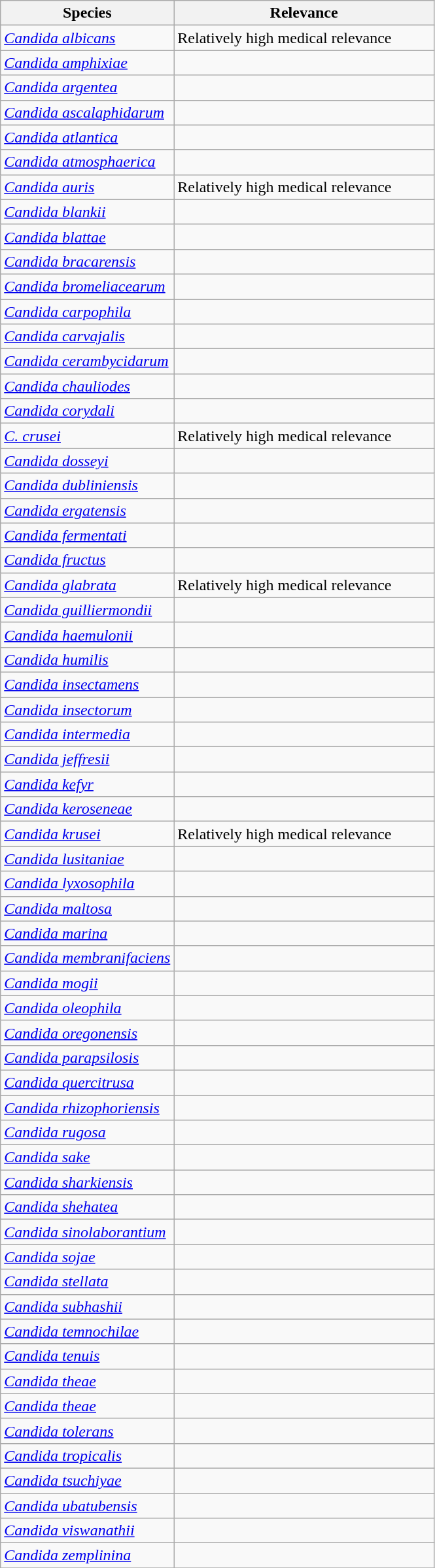<table class="wikitable sortable" border="1">
<tr>
<th scope="col" style="width: 40%;">Species</th>
<th scope="col" style="width: 60%;">Relevance</th>
</tr>
<tr>
<td><em><a href='#'>Candida albicans</a></em></td>
<td>Relatively high medical relevance</td>
</tr>
<tr>
<td><em><a href='#'>Candida amphixiae</a></em></td>
<td></td>
</tr>
<tr>
<td><em><a href='#'>Candida argentea</a></em></td>
<td></td>
</tr>
<tr>
<td><em><a href='#'>Candida ascalaphidarum</a></em></td>
<td></td>
</tr>
<tr>
<td><em><a href='#'>Candida atlantica</a></em></td>
<td></td>
</tr>
<tr>
<td><em><a href='#'>Candida atmosphaerica</a></em></td>
<td></td>
</tr>
<tr>
<td><em><a href='#'>Candida auris</a></em></td>
<td>Relatively high medical relevance</td>
</tr>
<tr>
<td><em><a href='#'>Candida blankii</a></em></td>
<td></td>
</tr>
<tr>
<td><em><a href='#'>Candida blattae</a></em></td>
<td></td>
</tr>
<tr>
<td><em><a href='#'>Candida bracarensis</a></em></td>
<td></td>
</tr>
<tr>
<td><em><a href='#'>Candida bromeliacearum</a></em></td>
<td></td>
</tr>
<tr>
<td><em><a href='#'>Candida carpophila</a></em></td>
<td></td>
</tr>
<tr>
<td><em><a href='#'>Candida carvajalis</a></em></td>
<td></td>
</tr>
<tr>
<td><em><a href='#'>Candida cerambycidarum</a></em></td>
<td></td>
</tr>
<tr>
<td><em><a href='#'>Candida chauliodes</a></em></td>
<td></td>
</tr>
<tr>
<td><em><a href='#'>Candida corydali</a></em></td>
<td></td>
</tr>
<tr>
<td><em><a href='#'>C. crusei</a></em></td>
<td>Relatively high medical relevance</td>
</tr>
<tr>
<td><em><a href='#'>Candida dosseyi</a></em></td>
<td></td>
</tr>
<tr>
<td><em><a href='#'>Candida dubliniensis</a></em></td>
<td></td>
</tr>
<tr>
<td><em><a href='#'>Candida ergatensis</a></em></td>
<td></td>
</tr>
<tr>
<td><em><a href='#'>Candida fermentati</a></em></td>
<td></td>
</tr>
<tr>
<td><em><a href='#'>Candida fructus</a></em></td>
<td></td>
</tr>
<tr>
<td><em><a href='#'>Candida glabrata</a></em></td>
<td>Relatively high medical relevance</td>
</tr>
<tr>
<td><em><a href='#'>Candida guilliermondii</a></em></td>
<td></td>
</tr>
<tr>
<td><em><a href='#'>Candida haemulonii</a></em></td>
<td></td>
</tr>
<tr>
<td><em><a href='#'>Candida humilis</a></em></td>
<td></td>
</tr>
<tr>
<td><em><a href='#'>Candida insectamens</a></em></td>
<td></td>
</tr>
<tr>
<td><em><a href='#'>Candida insectorum</a></em></td>
<td></td>
</tr>
<tr>
<td><em><a href='#'>Candida intermedia</a></em></td>
<td></td>
</tr>
<tr>
<td><em><a href='#'>Candida jeffresii</a></em></td>
<td></td>
</tr>
<tr>
<td><em><a href='#'>Candida kefyr</a></em></td>
<td></td>
</tr>
<tr>
<td><em><a href='#'>Candida keroseneae</a></em></td>
<td></td>
</tr>
<tr>
<td><em><a href='#'>Candida krusei</a></em></td>
<td>Relatively high medical relevance</td>
</tr>
<tr>
<td><em><a href='#'>Candida lusitaniae</a></em></td>
<td></td>
</tr>
<tr>
<td><em><a href='#'>Candida lyxosophila</a></em></td>
<td></td>
</tr>
<tr>
<td><em><a href='#'>Candida maltosa</a></em></td>
<td></td>
</tr>
<tr>
<td><em><a href='#'>Candida marina</a></em></td>
<td></td>
</tr>
<tr>
<td><em><a href='#'>Candida membranifaciens</a></em></td>
<td></td>
</tr>
<tr>
<td><em><a href='#'>Candida mogii</a></em></td>
<td></td>
</tr>
<tr>
<td><em><a href='#'>Candida oleophila</a></em></td>
<td></td>
</tr>
<tr>
<td><em><a href='#'>Candida oregonensis</a></em></td>
<td></td>
</tr>
<tr>
<td><em><a href='#'>Candida parapsilosis</a></em></td>
<td></td>
</tr>
<tr>
<td><em><a href='#'>Candida quercitrusa</a></em></td>
<td></td>
</tr>
<tr>
<td><em><a href='#'>Candida rhizophoriensis</a></em></td>
<td></td>
</tr>
<tr>
<td><em><a href='#'>Candida rugosa</a></em></td>
<td></td>
</tr>
<tr>
<td><em><a href='#'>Candida sake</a></em></td>
<td></td>
</tr>
<tr>
<td><em><a href='#'>Candida sharkiensis</a></em></td>
<td></td>
</tr>
<tr>
<td><em><a href='#'>Candida shehatea</a></em></td>
<td></td>
</tr>
<tr>
<td><em><a href='#'>Candida sinolaborantium</a></em></td>
<td></td>
</tr>
<tr>
<td><em><a href='#'>Candida sojae</a></em></td>
<td></td>
</tr>
<tr>
<td><em><a href='#'>Candida stellata</a></em></td>
<td></td>
</tr>
<tr>
<td><em><a href='#'>Candida subhashii</a></em></td>
<td></td>
</tr>
<tr>
<td><em><a href='#'>Candida temnochilae</a></em></td>
<td></td>
</tr>
<tr>
<td><em><a href='#'>Candida tenuis</a></em></td>
<td></td>
</tr>
<tr>
<td><em><a href='#'>Candida theae</a></em></td>
<td></td>
</tr>
<tr>
<td><em><a href='#'>Candida theae</a></em></td>
<td></td>
</tr>
<tr>
<td><em><a href='#'>Candida tolerans</a></em></td>
<td></td>
</tr>
<tr>
<td><em><a href='#'>Candida tropicalis</a></em></td>
<td></td>
</tr>
<tr>
<td><em><a href='#'>Candida tsuchiyae</a></em></td>
<td></td>
</tr>
<tr>
<td><em><a href='#'>Candida ubatubensis</a></em></td>
<td></td>
</tr>
<tr>
<td><em><a href='#'>Candida viswanathii</a></em></td>
<td></td>
</tr>
<tr>
<td><em><a href='#'>Candida zemplinina</a></em></td>
<td></td>
</tr>
<tr>
</tr>
</table>
